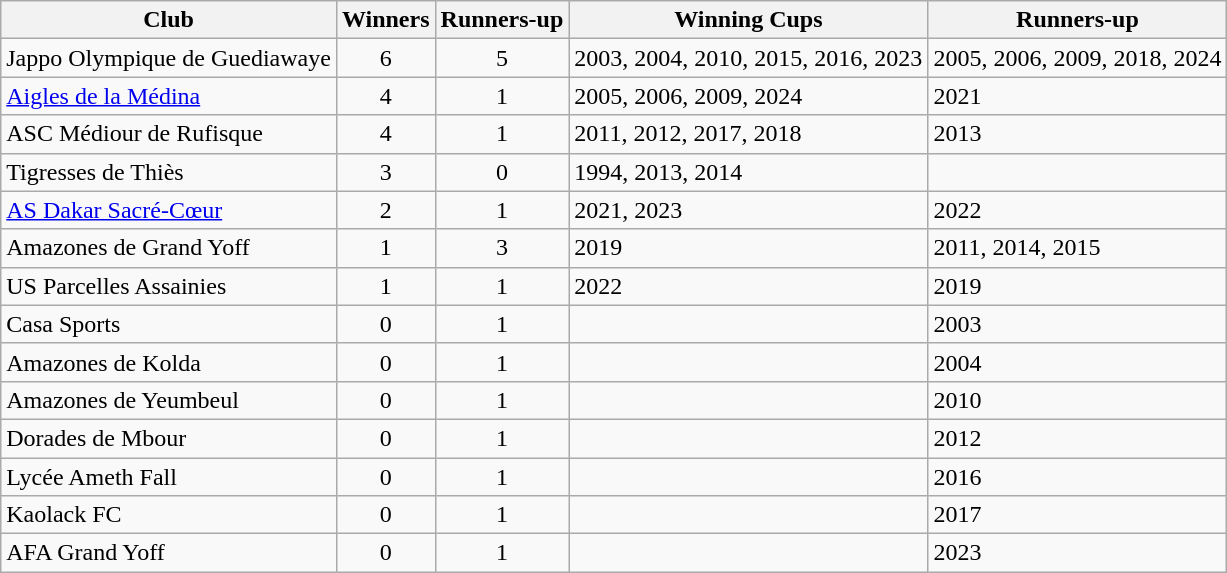<table class="wikitable">
<tr>
<th>Club</th>
<th>Winners</th>
<th>Runners-up</th>
<th>Winning Cups</th>
<th>Runners-up</th>
</tr>
<tr>
<td>Jappo Olympique de Guediawaye</td>
<td align=center>6</td>
<td align=center>5</td>
<td>2003, 2004, 2010, 2015, 2016, 2023</td>
<td>2005, 2006, 2009, 2018, 2024</td>
</tr>
<tr>
<td><a href='#'>Aigles de la Médina</a></td>
<td align=center>4</td>
<td align=center>1</td>
<td>2005, 2006, 2009, 2024</td>
<td>2021</td>
</tr>
<tr>
<td>ASC Médiour de Rufisque</td>
<td align=center>4</td>
<td align=center>1</td>
<td>2011, 2012, 2017, 2018</td>
<td>2013</td>
</tr>
<tr>
<td>Tigresses de Thiès</td>
<td align=center>3</td>
<td align=center>0</td>
<td>1994, 2013, 2014</td>
<td></td>
</tr>
<tr>
<td><a href='#'>AS Dakar Sacré-Cœur</a></td>
<td align=center>2</td>
<td align=center>1</td>
<td>2021, 2023</td>
<td>2022</td>
</tr>
<tr>
<td>Amazones de Grand Yoff</td>
<td align=center>1</td>
<td align=center>3</td>
<td>2019</td>
<td>2011, 2014, 2015</td>
</tr>
<tr>
<td>US Parcelles Assainies</td>
<td align=center>1</td>
<td align=center>1</td>
<td>2022</td>
<td>2019</td>
</tr>
<tr>
<td>Casa Sports</td>
<td align=center>0</td>
<td align=center>1</td>
<td></td>
<td>2003</td>
</tr>
<tr>
<td>Amazones de Kolda</td>
<td align=center>0</td>
<td align=center>1</td>
<td></td>
<td>2004</td>
</tr>
<tr>
<td>Amazones de Yeumbeul</td>
<td align=center>0</td>
<td align=center>1</td>
<td></td>
<td>2010</td>
</tr>
<tr>
<td>Dorades de Mbour</td>
<td align=center>0</td>
<td align=center>1</td>
<td></td>
<td>2012</td>
</tr>
<tr>
<td>Lycée Ameth Fall</td>
<td align=center>0</td>
<td align=center>1</td>
<td></td>
<td>2016</td>
</tr>
<tr>
<td>Kaolack FC</td>
<td align=center>0</td>
<td align=center>1</td>
<td></td>
<td>2017</td>
</tr>
<tr>
<td>AFA Grand Yoff</td>
<td align=center>0</td>
<td align=center>1</td>
<td></td>
<td>2023</td>
</tr>
</table>
